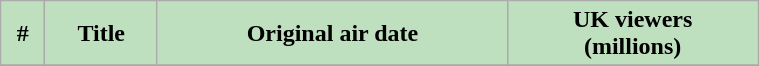<table class="wikitable plainrowheaders" width="40%" style="background:#FFFFFF;">
<tr>
<th style="background: #bfe0bf;">#</th>
<th style="background: #bfe0bf;">Title</th>
<th style="background: #bfe0bf;">Original air date</th>
<th style="background: #bfe0bf;">UK viewers<br>(millions)</th>
</tr>
<tr>
</tr>
</table>
